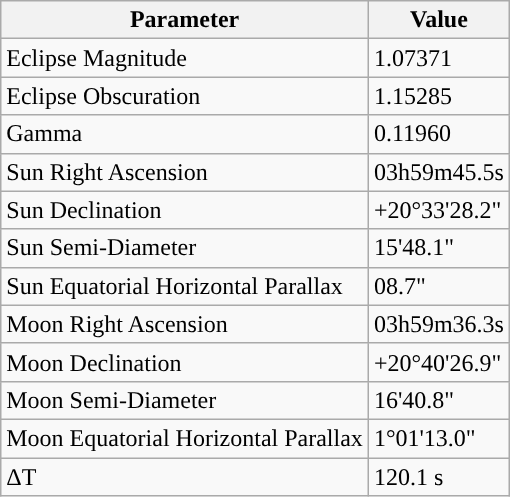<table class="wikitable">
<tr>
<th>Parameter</th>
<th>Value</th>
</tr>
<tr>
<td>Eclipse Magnitude</td>
<td>1.07371</td>
</tr>
<tr>
<td>Eclipse Obscuration</td>
<td>1.15285</td>
</tr>
<tr>
<td>Gamma</td>
<td>0.11960</td>
</tr>
<tr>
<td>Sun Right Ascension</td>
<td>03h59m45.5s</td>
</tr>
<tr>
<td>Sun Declination</td>
<td>+20°33'28.2"</td>
</tr>
<tr>
<td>Sun Semi-Diameter</td>
<td>15'48.1"</td>
</tr>
<tr>
<td>Sun Equatorial Horizontal Parallax</td>
<td>08.7"</td>
</tr>
<tr>
<td>Moon Right Ascension</td>
<td>03h59m36.3s</td>
</tr>
<tr>
<td>Moon Declination</td>
<td>+20°40'26.9"</td>
</tr>
<tr>
<td>Moon Semi-Diameter</td>
<td>16'40.8"</td>
</tr>
<tr>
<td>Moon Equatorial Horizontal Parallax</td>
<td>1°01'13.0"</td>
</tr>
<tr>
<td>ΔT</td>
<td>120.1 s</td>
</tr>
</table>
